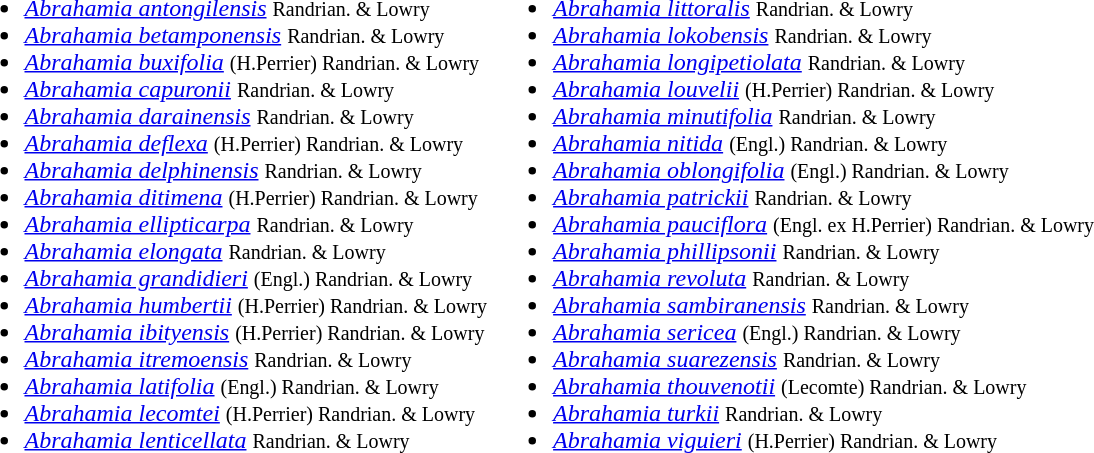<table>
<tr valign=top>
<td><br><ul><li><em><a href='#'>Abrahamia antongilensis</a></em> <small>Randrian. & Lowry</small></li><li><em><a href='#'>Abrahamia betamponensis</a></em> <small>Randrian. & Lowry</small></li><li><em><a href='#'>Abrahamia buxifolia</a></em> <small>(H.Perrier) Randrian. & Lowry</small></li><li><em><a href='#'>Abrahamia capuronii</a></em> <small>Randrian. & Lowry</small></li><li><em><a href='#'>Abrahamia darainensis</a></em> <small>Randrian. & Lowry</small></li><li><em><a href='#'>Abrahamia deflexa</a></em> <small>(H.Perrier) Randrian. & Lowry</small></li><li><em><a href='#'>Abrahamia delphinensis</a></em> <small>Randrian. & Lowry</small></li><li><em><a href='#'>Abrahamia ditimena</a></em> <small>(H.Perrier) Randrian. & Lowry</small></li><li><em><a href='#'>Abrahamia ellipticarpa</a></em> <small>Randrian. & Lowry</small></li><li><em><a href='#'>Abrahamia elongata</a></em> <small>Randrian. & Lowry</small></li><li><em><a href='#'>Abrahamia grandidieri</a></em> <small>(Engl.) Randrian. & Lowry</small></li><li><em><a href='#'>Abrahamia humbertii</a></em> <small>(H.Perrier) Randrian. & Lowry</small></li><li><em><a href='#'>Abrahamia ibityensis</a></em> <small>(H.Perrier) Randrian. & Lowry</small></li><li><em><a href='#'>Abrahamia itremoensis</a></em> <small>Randrian. & Lowry</small></li><li><em><a href='#'>Abrahamia latifolia</a></em> <small>(Engl.) Randrian. & Lowry</small></li><li><em><a href='#'>Abrahamia lecomtei</a></em> <small>(H.Perrier) Randrian. & Lowry</small></li><li><em><a href='#'>Abrahamia lenticellata</a></em> <small>Randrian. & Lowry</small></li></ul></td>
<td><br><ul><li><em><a href='#'>Abrahamia littoralis</a></em> <small>Randrian. & Lowry</small></li><li><em><a href='#'>Abrahamia lokobensis</a></em> <small>Randrian. & Lowry</small></li><li><em><a href='#'>Abrahamia longipetiolata</a></em> <small>Randrian. & Lowry</small></li><li><em><a href='#'>Abrahamia louvelii</a></em> <small>(H.Perrier) Randrian. & Lowry</small></li><li><em><a href='#'>Abrahamia minutifolia</a></em> <small>Randrian. & Lowry</small></li><li><em><a href='#'>Abrahamia nitida</a></em> <small>(Engl.) Randrian. & Lowry</small></li><li><em><a href='#'>Abrahamia oblongifolia</a></em> <small>(Engl.) Randrian. & Lowry</small></li><li><em><a href='#'>Abrahamia patrickii</a></em> <small>Randrian. & Lowry</small></li><li><em><a href='#'>Abrahamia pauciflora</a></em> <small>(Engl. ex H.Perrier) Randrian. & Lowry</small></li><li><em><a href='#'>Abrahamia phillipsonii</a></em> <small>Randrian. & Lowry</small></li><li><em><a href='#'>Abrahamia revoluta</a></em> <small>Randrian. & Lowry</small></li><li><em><a href='#'>Abrahamia sambiranensis</a></em> <small>Randrian. & Lowry</small></li><li><em><a href='#'>Abrahamia sericea</a></em> <small>(Engl.) Randrian. & Lowry</small></li><li><em><a href='#'>Abrahamia suarezensis</a></em> <small>Randrian. & Lowry</small></li><li><em><a href='#'>Abrahamia thouvenotii</a></em> <small>(Lecomte) Randrian. & Lowry</small></li><li><em><a href='#'>Abrahamia turkii</a></em> <small>Randrian. & Lowry</small></li><li><em><a href='#'>Abrahamia viguieri</a></em> <small>(H.Perrier) Randrian. & Lowry</small></li></ul></td>
</tr>
</table>
